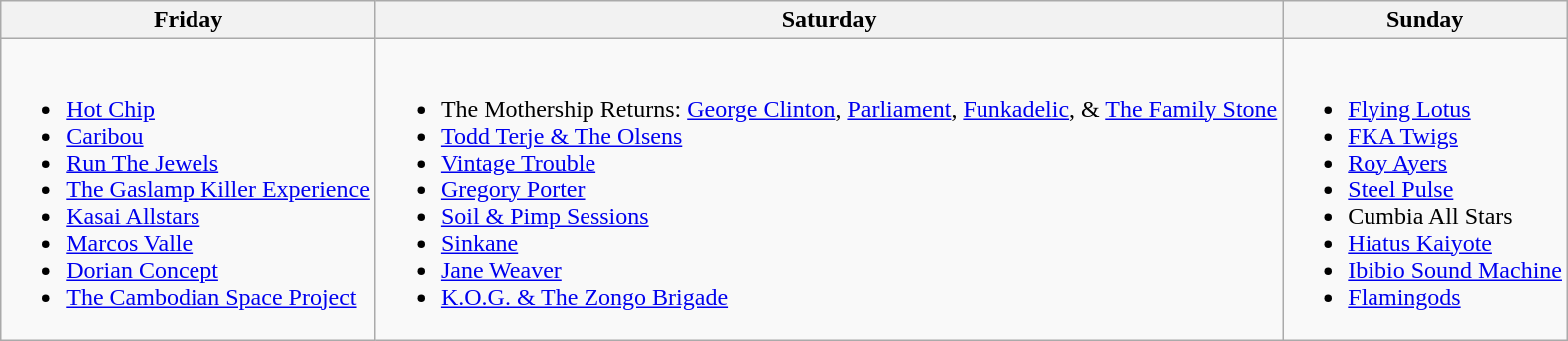<table class="wikitable">
<tr>
<th>Friday</th>
<th>Saturday</th>
<th>Sunday</th>
</tr>
<tr valign="top">
<td><br><ul><li><a href='#'>Hot Chip</a></li><li><a href='#'>Caribou</a></li><li><a href='#'>Run The Jewels</a></li><li><a href='#'>The Gaslamp Killer Experience</a></li><li><a href='#'>Kasai Allstars</a></li><li><a href='#'>Marcos Valle</a></li><li><a href='#'>Dorian Concept</a></li><li><a href='#'>The Cambodian Space Project</a></li></ul></td>
<td><br><ul><li>The Mothership Returns: <a href='#'>George Clinton</a>, <a href='#'>Parliament</a>, <a href='#'>Funkadelic</a>, & <a href='#'>The Family Stone</a></li><li><a href='#'>Todd Terje & The Olsens</a></li><li><a href='#'>Vintage Trouble</a></li><li><a href='#'>Gregory Porter</a></li><li><a href='#'>Soil & Pimp Sessions</a></li><li><a href='#'>Sinkane</a></li><li><a href='#'>Jane Weaver</a></li><li><a href='#'>K.O.G. & The Zongo Brigade</a></li></ul></td>
<td><br><ul><li><a href='#'>Flying Lotus</a></li><li><a href='#'>FKA Twigs</a></li><li><a href='#'>Roy Ayers</a></li><li><a href='#'>Steel Pulse</a></li><li>Cumbia All Stars</li><li><a href='#'>Hiatus Kaiyote</a></li><li><a href='#'>Ibibio Sound Machine</a></li><li><a href='#'>Flamingods</a></li></ul></td>
</tr>
</table>
